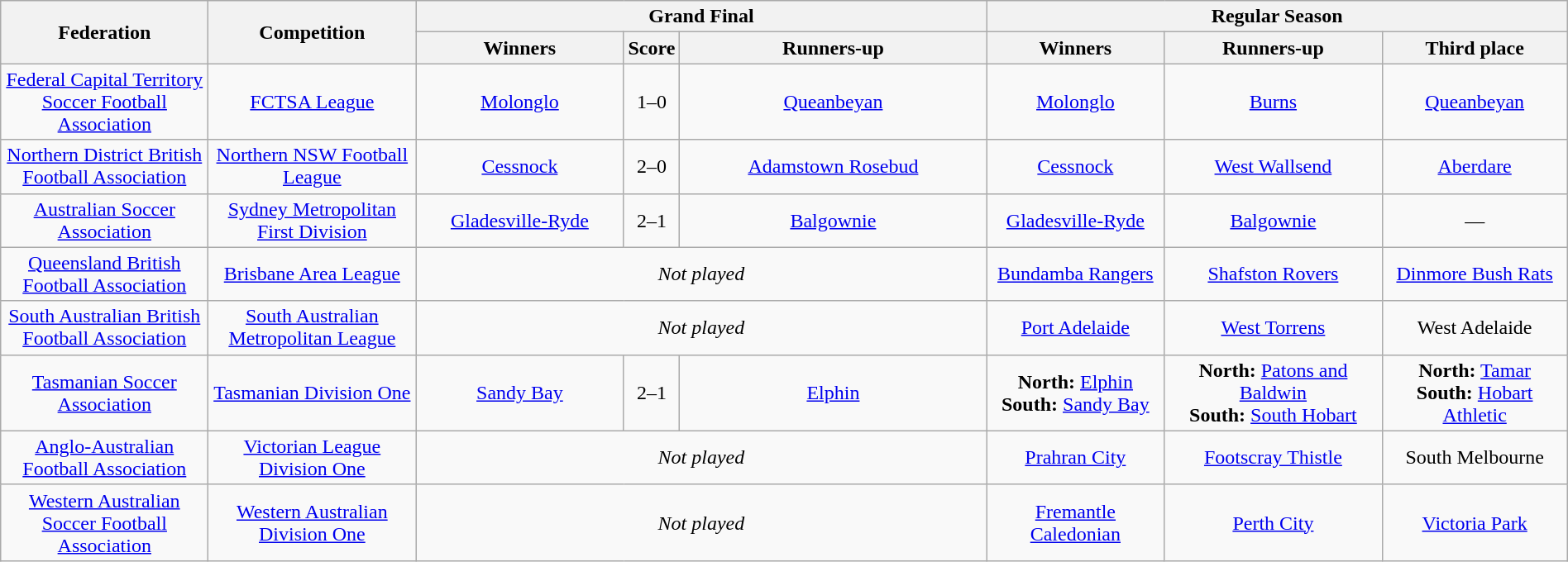<table class="wikitable" width="100%">
<tr>
<th rowspan="2" style="width:10em">Federation</th>
<th rowspan="2" style="width:10em">Competition</th>
<th colspan="3" scope="col">Grand Final</th>
<th colspan="3">Regular Season</th>
</tr>
<tr>
<th style="width:10em">Winners</th>
<th>Score</th>
<th style="width:15em">Runners-up</th>
<th>Winners</th>
<th>Runners-up</th>
<th>Third place</th>
</tr>
<tr>
<td align="center"><a href='#'>Federal Capital Territory Soccer Football Association</a></td>
<td align="center"><a href='#'>FCTSA League</a></td>
<td align="center"><a href='#'>Molonglo</a></td>
<td align="center">1–0</td>
<td align="center"><a href='#'>Queanbeyan</a></td>
<td align="center"><a href='#'>Molonglo</a></td>
<td align="center"><a href='#'>Burns</a></td>
<td align="center"><a href='#'>Queanbeyan</a></td>
</tr>
<tr>
<td align="center"><a href='#'>Northern District British Football Association</a></td>
<td align="center"><a href='#'>Northern NSW Football League</a></td>
<td align="center"><a href='#'>Cessnock</a></td>
<td align="center">2–0</td>
<td align="center"><a href='#'>Adamstown Rosebud</a></td>
<td align="center"><a href='#'>Cessnock</a></td>
<td align="center"><a href='#'>West Wallsend</a></td>
<td align="center"><a href='#'>Aberdare</a></td>
</tr>
<tr>
<td align="center"><a href='#'>Australian Soccer Association</a></td>
<td align="center"><a href='#'>Sydney Metropolitan First Division</a></td>
<td align="center"><a href='#'>Gladesville-Ryde</a></td>
<td align="center">2–1</td>
<td align="center"><a href='#'>Balgownie</a></td>
<td align="center"><a href='#'>Gladesville-Ryde</a></td>
<td align="center"><a href='#'>Balgownie</a></td>
<td align="center">—</td>
</tr>
<tr>
<td align="center"><a href='#'>Queensland British Football Association</a></td>
<td align="center"><a href='#'>Brisbane Area League</a></td>
<td colspan="3" align="center"><em>Not played</em></td>
<td align="center"><a href='#'>Bundamba Rangers</a></td>
<td align="center"><a href='#'>Shafston Rovers</a></td>
<td align="center"><a href='#'>Dinmore Bush Rats</a></td>
</tr>
<tr>
<td align="center"><a href='#'>South Australian British Football Association</a></td>
<td align="center"><a href='#'>South Australian Metropolitan League</a></td>
<td colspan="3" align="center"><em>Not played</em></td>
<td align="center"><a href='#'>Port Adelaide</a></td>
<td align="center"><a href='#'>West Torrens</a></td>
<td align="center">West Adelaide</td>
</tr>
<tr>
<td align="center"><a href='#'>Tasmanian Soccer Association</a></td>
<td align="center"><a href='#'>Tasmanian Division One</a></td>
<td align="center"><a href='#'>Sandy Bay</a></td>
<td align="center">2–1</td>
<td align="center"><a href='#'>Elphin</a></td>
<td align="center"><strong>North:</strong> <a href='#'>Elphin</a><br><strong>South:</strong> <a href='#'>Sandy Bay</a></td>
<td align="center"><strong>North:</strong> <a href='#'>Patons and Baldwin</a><br><strong>South:</strong> <a href='#'>South Hobart</a></td>
<td align="center"><strong>North:</strong> <a href='#'>Tamar</a><br><strong>South:</strong> <a href='#'>Hobart Athletic</a></td>
</tr>
<tr>
<td align="center"><a href='#'>Anglo-Australian Football Association</a></td>
<td align="center"><a href='#'>Victorian League Division One</a></td>
<td colspan="3" align="center"><em>Not played</em></td>
<td align="center"><a href='#'>Prahran City</a></td>
<td align="center"><a href='#'>Footscray Thistle</a></td>
<td align="center">South Melbourne</td>
</tr>
<tr>
<td align="center"><a href='#'>Western Australian Soccer Football Association</a></td>
<td align="center"><a href='#'>Western Australian Division One</a></td>
<td colspan="3" align="center"><em>Not played</em></td>
<td align="center"><a href='#'>Fremantle Caledonian</a></td>
<td align="center"><a href='#'>Perth City</a></td>
<td align="center"><a href='#'>Victoria Park</a></td>
</tr>
</table>
